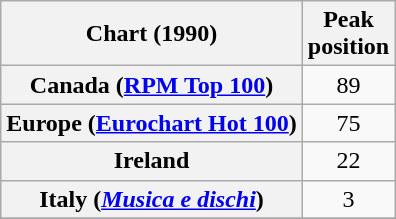<table class="wikitable sortable plainrowheaders" style="text-align:center">
<tr>
<th>Chart (1990)</th>
<th>Peak<br>position</th>
</tr>
<tr>
<th scope="row">Canada (<a href='#'>RPM Top 100</a>)</th>
<td>89</td>
</tr>
<tr>
<th scope="row">Europe (<a href='#'>Eurochart Hot 100</a>)</th>
<td>75</td>
</tr>
<tr>
<th>Ireland</th>
<td>22</td>
</tr>
<tr>
<th scope="row">Italy (<em><a href='#'>Musica e dischi</a></em>)</th>
<td>3</td>
</tr>
<tr>
</tr>
<tr>
</tr>
<tr>
</tr>
</table>
